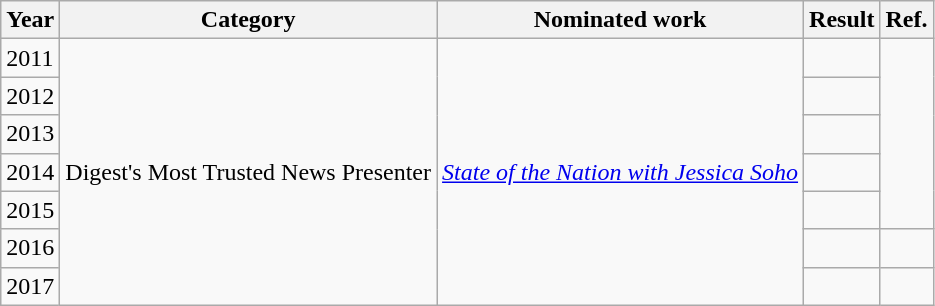<table class="wikitable plainrowheaders sortable">
<tr>
<th>Year</th>
<th>Category</th>
<th>Nominated work</th>
<th>Result</th>
<th>Ref.</th>
</tr>
<tr>
<td>2011</td>
<td rowspan='7'>Digest's Most Trusted News Presenter</td>
<td rowspan='7'><em><a href='#'>State of the Nation with Jessica Soho</a></em></td>
<td></td>
<td rowspan='5'></td>
</tr>
<tr>
<td>2012</td>
<td></td>
</tr>
<tr>
<td>2013</td>
<td></td>
</tr>
<tr>
<td>2014</td>
<td></td>
</tr>
<tr>
<td>2015</td>
<td></td>
</tr>
<tr>
<td>2016</td>
<td></td>
<td></td>
</tr>
<tr>
<td>2017</td>
<td></td>
<td></td>
</tr>
</table>
